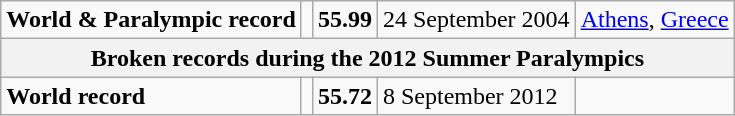<table class="wikitable">
<tr>
<td><strong>World & Paralympic record</strong></td>
<td></td>
<td><strong>55.99</strong></td>
<td>24 September 2004</td>
<td><a href='#'>Athens</a>, <a href='#'>Greece</a></td>
</tr>
<tr>
<th colspan="5">Broken records during the 2012 Summer Paralympics</th>
</tr>
<tr>
<td><strong>World record</strong></td>
<td></td>
<td><strong>55.72</strong></td>
<td>8 September 2012</td>
<td></td>
</tr>
</table>
